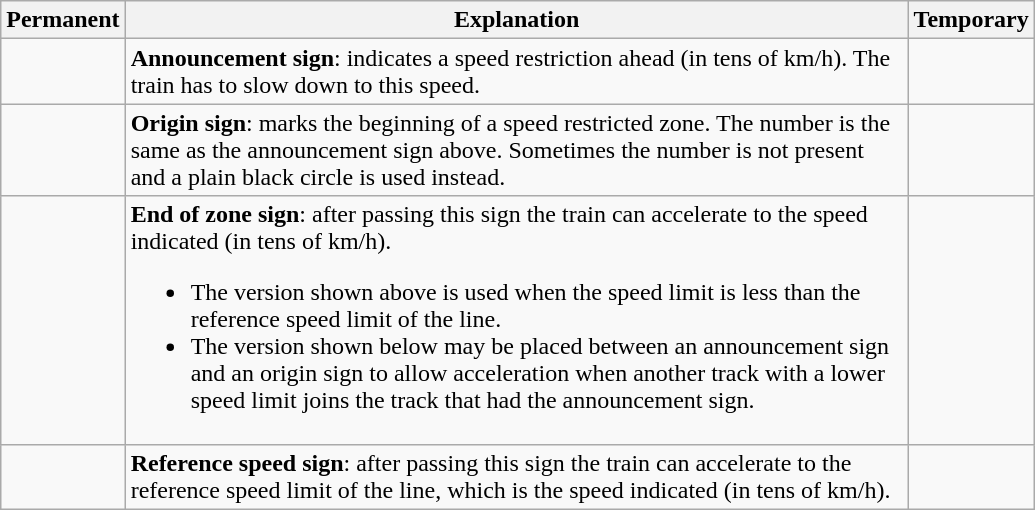<table class = "wikitable left" width = "690">
<tr>
<th>Permanent</th>
<th>Explanation</th>
<th>Temporary</th>
</tr>
<tr ->
<td style = "text-align: center"></td>
<td><strong>Announcement sign</strong>: indicates a speed restriction ahead (in tens of km/h). The train has to slow down to this speed.</td>
<td style = "text-align: center"></td>
</tr>
<tr ->
<td style = "text-align: center"></td>
<td><strong>Origin sign</strong>: marks the beginning of a speed restricted zone. The number is the same as the announcement sign above. Sometimes the number is not present and a plain black circle is used instead.</td>
<td style = "text-align: center"></td>
</tr>
<tr ->
<td style = "text-align: center"><br><div>  </div></td>
<td><strong>End of zone sign</strong>: after passing this sign the train can accelerate to the speed indicated (in tens of km/h).<br><ul><li>The version shown above is used when the speed limit is less than the reference speed limit of the line.</li><li>The version shown below may be placed between an announcement sign and an origin sign to allow acceleration when another track with a lower speed limit joins the track that had the announcement sign.</li></ul></td>
<td style = "text-align: center"><br><div>  </div></td>
</tr>
<tr ->
<td style = "text-align: center"></td>
<td><strong>Reference speed sign</strong>: after passing this sign the train can accelerate to the reference speed limit of the line, which is the speed indicated (in tens of km/h).</td>
<td style = "text-align: center"></td>
</tr>
</table>
